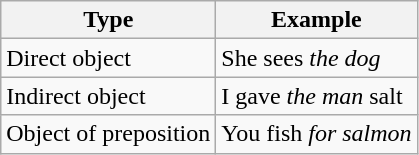<table class="wikitable">
<tr>
<th>Type</th>
<th>Example</th>
</tr>
<tr>
<td>Direct object</td>
<td>She sees <em>the dog</em></td>
</tr>
<tr>
<td>Indirect object</td>
<td>I gave  <em>the man</em> salt</td>
</tr>
<tr>
<td>Object of preposition</td>
<td>You fish <em>for salmon</em></td>
</tr>
</table>
